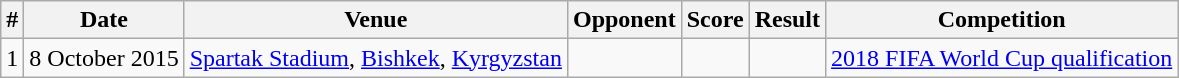<table class="wikitable">
<tr>
<th>#</th>
<th>Date</th>
<th>Venue</th>
<th>Opponent</th>
<th>Score</th>
<th>Result</th>
<th>Competition</th>
</tr>
<tr>
<td>1</td>
<td>8 October 2015</td>
<td><a href='#'>Spartak Stadium</a>, <a href='#'>Bishkek</a>, <a href='#'>Kyrgyzstan</a></td>
<td></td>
<td></td>
<td></td>
<td><a href='#'>2018 FIFA World Cup qualification</a></td>
</tr>
</table>
